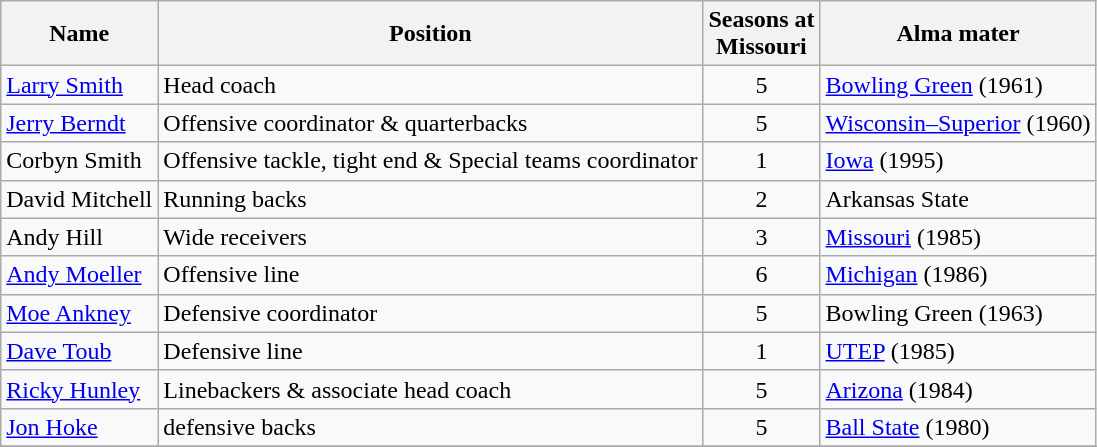<table class="wikitable">
<tr>
<th>Name</th>
<th>Position</th>
<th>Seasons at<br>Missouri</th>
<th>Alma mater</th>
</tr>
<tr>
<td><a href='#'>Larry Smith</a></td>
<td>Head coach</td>
<td align=center>5</td>
<td><a href='#'>Bowling Green</a> (1961)</td>
</tr>
<tr>
<td><a href='#'>Jerry Berndt</a></td>
<td>Offensive coordinator & quarterbacks</td>
<td align=center>5</td>
<td><a href='#'>Wisconsin–Superior</a> (1960)</td>
</tr>
<tr>
<td>Corbyn Smith</td>
<td>Offensive tackle, tight end & Special teams coordinator</td>
<td align=center>1</td>
<td><a href='#'>Iowa</a> (1995)</td>
</tr>
<tr>
<td>David Mitchell</td>
<td>Running backs</td>
<td align=center>2</td>
<td>Arkansas State</td>
</tr>
<tr>
<td>Andy Hill</td>
<td>Wide receivers</td>
<td align=center>3</td>
<td><a href='#'>Missouri</a> (1985)</td>
</tr>
<tr>
<td><a href='#'>Andy Moeller</a></td>
<td>Offensive line</td>
<td align=center>6</td>
<td><a href='#'>Michigan</a> (1986)</td>
</tr>
<tr>
<td><a href='#'>Moe Ankney</a></td>
<td>Defensive coordinator</td>
<td align=center>5</td>
<td>Bowling Green (1963)</td>
</tr>
<tr>
<td><a href='#'>Dave Toub</a></td>
<td>Defensive line</td>
<td align=center>1</td>
<td><a href='#'>UTEP</a> (1985)</td>
</tr>
<tr>
<td><a href='#'>Ricky Hunley</a></td>
<td>Linebackers & associate head coach</td>
<td align=center>5</td>
<td><a href='#'>Arizona</a> (1984)</td>
</tr>
<tr>
<td><a href='#'>Jon Hoke</a></td>
<td>defensive backs</td>
<td align=center>5</td>
<td><a href='#'>Ball State</a> (1980)</td>
</tr>
<tr>
</tr>
</table>
